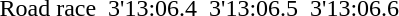<table>
<tr>
<td>Road race</td>
<td></td>
<td>3'13:06.4</td>
<td></td>
<td>3'13:06.5</td>
<td></td>
<td>3'13:06.6</td>
</tr>
</table>
